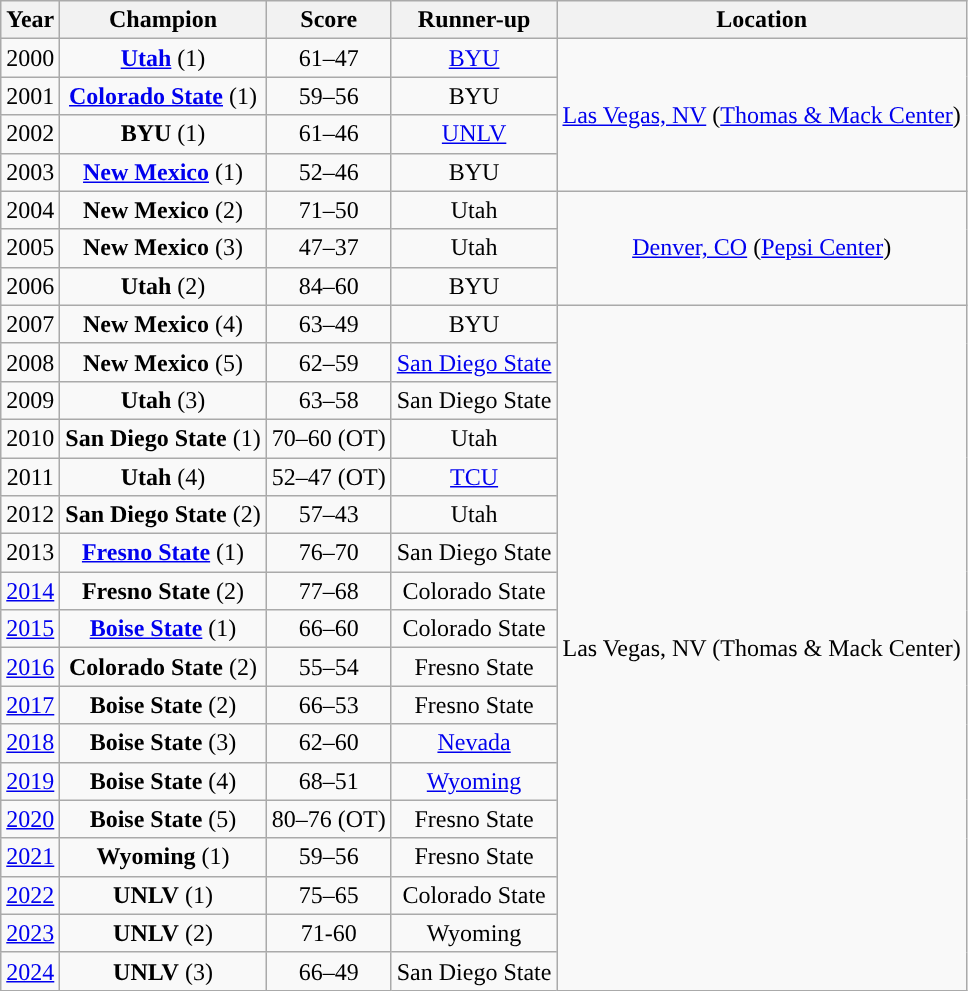<table class="wikitable sortable" style="text-align:center">
<tr>
<th width=px>Year</th>
<th width=px>Champion</th>
<th width=px>Score</th>
<th width=px>Runner-up</th>
<th width=px>Location</th>
</tr>
<tr>
<td>2000</td>
<td><strong><a href='#'>Utah</a></strong> (1)</td>
<td>61–47</td>
<td><a href='#'>BYU</a></td>
<td rowspan=4><a href='#'>Las Vegas, NV</a> (<a href='#'>Thomas & Mack Center</a>)</td>
</tr>
<tr>
<td>2001</td>
<td><strong><a href='#'>Colorado State</a></strong> (1)</td>
<td>59–56</td>
<td>BYU</td>
</tr>
<tr>
<td>2002</td>
<td><strong>BYU</strong> (1)</td>
<td>61–46</td>
<td><a href='#'>UNLV</a></td>
</tr>
<tr>
<td>2003</td>
<td><strong><a href='#'>New Mexico</a></strong> (1)</td>
<td>52–46</td>
<td>BYU</td>
</tr>
<tr>
<td>2004</td>
<td><strong>New Mexico</strong> (2)</td>
<td>71–50</td>
<td>Utah</td>
<td rowspan=3><a href='#'>Denver, CO</a> (<a href='#'>Pepsi Center</a>)</td>
</tr>
<tr>
<td>2005</td>
<td><strong>New Mexico</strong> (3)</td>
<td>47–37</td>
<td>Utah</td>
</tr>
<tr>
<td>2006</td>
<td><strong>Utah</strong> (2)</td>
<td>84–60</td>
<td>BYU</td>
</tr>
<tr>
<td>2007</td>
<td><strong>New Mexico</strong> (4)</td>
<td>63–49</td>
<td>BYU</td>
<td rowspan=18>Las Vegas, NV (Thomas & Mack Center)</td>
</tr>
<tr>
<td>2008</td>
<td><strong>New Mexico</strong> (5)</td>
<td>62–59</td>
<td><a href='#'>San Diego State</a></td>
</tr>
<tr>
<td>2009</td>
<td><strong>Utah</strong> (3)</td>
<td>63–58</td>
<td>San Diego State</td>
</tr>
<tr>
<td>2010</td>
<td><strong>San Diego State</strong> (1)</td>
<td>70–60 (OT)</td>
<td>Utah</td>
</tr>
<tr>
<td>2011</td>
<td><strong>Utah</strong> (4)</td>
<td>52–47 (OT)</td>
<td><a href='#'>TCU</a></td>
</tr>
<tr>
<td>2012</td>
<td><strong>San Diego State</strong> (2)</td>
<td>57–43</td>
<td>Utah</td>
</tr>
<tr>
<td>2013</td>
<td><strong><a href='#'>Fresno State</a></strong> (1)</td>
<td>76–70</td>
<td>San Diego State</td>
</tr>
<tr>
<td><a href='#'>2014</a></td>
<td><strong>Fresno State</strong> (2)</td>
<td>77–68</td>
<td>Colorado State</td>
</tr>
<tr>
<td><a href='#'>2015</a></td>
<td><strong><a href='#'>Boise State</a></strong> (1)</td>
<td>66–60</td>
<td>Colorado State</td>
</tr>
<tr>
<td><a href='#'>2016</a></td>
<td><strong>Colorado State</strong> (2)</td>
<td>55–54</td>
<td>Fresno State</td>
</tr>
<tr>
<td><a href='#'>2017</a></td>
<td><strong>Boise State</strong> (2)</td>
<td>66–53</td>
<td>Fresno State</td>
</tr>
<tr>
<td><a href='#'>2018</a></td>
<td><strong>Boise State</strong> (3)</td>
<td>62–60</td>
<td><a href='#'>Nevada</a></td>
</tr>
<tr>
<td><a href='#'>2019</a></td>
<td><strong>Boise State</strong> (4)</td>
<td>68–51</td>
<td><a href='#'>Wyoming</a></td>
</tr>
<tr>
<td><a href='#'>2020</a></td>
<td><strong>Boise State</strong> (5)</td>
<td>80–76 (OT)</td>
<td>Fresno State</td>
</tr>
<tr>
<td><a href='#'>2021</a></td>
<td><strong>Wyoming</strong> (1)</td>
<td>59–56</td>
<td>Fresno State</td>
</tr>
<tr>
<td><a href='#'>2022</a></td>
<td><strong>UNLV</strong> (1)</td>
<td>75–65</td>
<td>Colorado State</td>
</tr>
<tr>
<td><a href='#'>2023</a></td>
<td><strong>UNLV</strong> (2)</td>
<td>71-60</td>
<td>Wyoming</td>
</tr>
<tr>
<td><a href='#'>2024</a></td>
<td><strong>UNLV</strong> (3)</td>
<td>66–49</td>
<td>San Diego State</td>
</tr>
</table>
